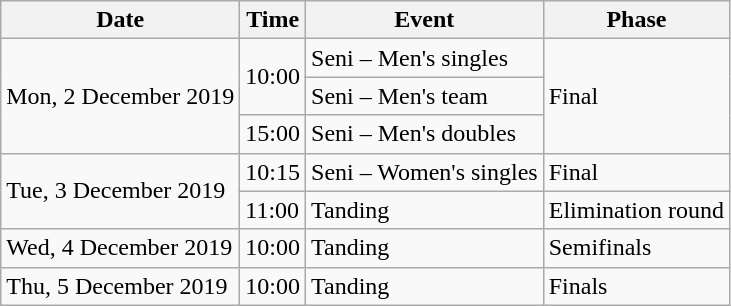<table class="wikitable" style="text-align:left;">
<tr>
<th>Date</th>
<th>Time</th>
<th>Event</th>
<th>Phase</th>
</tr>
<tr>
<td rowspan=3>Mon, 2 December 2019</td>
<td rowspan=2>10:00</td>
<td>Seni – Men's singles</td>
<td rowspan=3>Final</td>
</tr>
<tr>
<td>Seni – Men's team</td>
</tr>
<tr>
<td>15:00</td>
<td>Seni – Men's doubles</td>
</tr>
<tr>
<td rowspan=2>Tue, 3 December 2019</td>
<td>10:15</td>
<td>Seni – Women's singles</td>
<td>Final</td>
</tr>
<tr>
<td>11:00</td>
<td>Tanding</td>
<td>Elimination round</td>
</tr>
<tr>
<td>Wed, 4 December 2019</td>
<td>10:00</td>
<td>Tanding</td>
<td>Semifinals</td>
</tr>
<tr>
<td>Thu, 5 December 2019</td>
<td>10:00</td>
<td>Tanding</td>
<td>Finals</td>
</tr>
</table>
